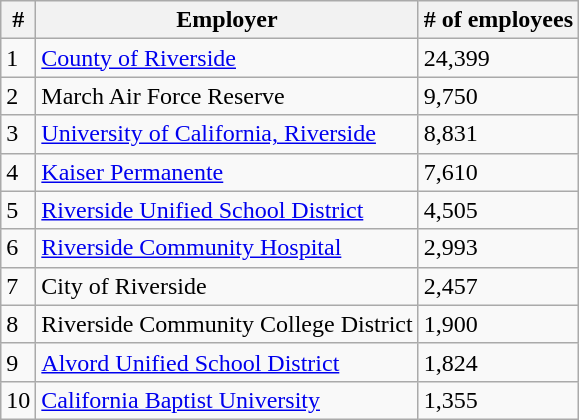<table class="wikitable">
<tr>
<th>#</th>
<th>Employer</th>
<th># of employees</th>
</tr>
<tr>
<td>1</td>
<td><a href='#'>County of Riverside</a></td>
<td>24,399</td>
</tr>
<tr>
<td>2</td>
<td>March Air Force Reserve</td>
<td>9,750</td>
</tr>
<tr>
<td>3</td>
<td><a href='#'>University of California, Riverside</a></td>
<td>8,831</td>
</tr>
<tr>
<td>4</td>
<td><a href='#'>Kaiser Permanente</a></td>
<td>7,610</td>
</tr>
<tr>
<td>5</td>
<td><a href='#'>Riverside Unified School District</a></td>
<td>4,505</td>
</tr>
<tr>
<td>6</td>
<td><a href='#'>Riverside Community Hospital</a></td>
<td>2,993</td>
</tr>
<tr>
<td>7</td>
<td>City of Riverside</td>
<td>2,457</td>
</tr>
<tr>
<td>8</td>
<td>Riverside Community College District</td>
<td>1,900</td>
</tr>
<tr>
<td>9</td>
<td><a href='#'>Alvord Unified School District</a></td>
<td>1,824</td>
</tr>
<tr>
<td>10</td>
<td><a href='#'>California Baptist University</a></td>
<td>1,355</td>
</tr>
</table>
